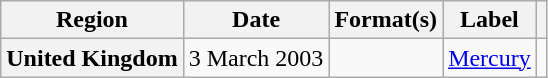<table class="wikitable plainrowheaders">
<tr>
<th scope="col">Region</th>
<th scope="col">Date</th>
<th scope="col">Format(s)</th>
<th scope="col">Label</th>
<th scope="col"></th>
</tr>
<tr>
<th scope="row">United Kingdom</th>
<td>3 March 2003</td>
<td></td>
<td><a href='#'>Mercury</a></td>
<td align="center"></td>
</tr>
</table>
